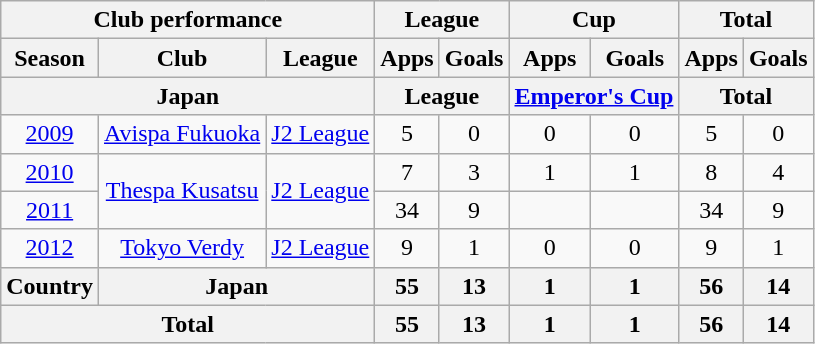<table class="wikitable" style="text-align:center;">
<tr>
<th colspan=3>Club performance</th>
<th colspan=2>League</th>
<th colspan=2>Cup</th>
<th colspan=2>Total</th>
</tr>
<tr>
<th>Season</th>
<th>Club</th>
<th>League</th>
<th>Apps</th>
<th>Goals</th>
<th>Apps</th>
<th>Goals</th>
<th>Apps</th>
<th>Goals</th>
</tr>
<tr>
<th colspan=3>Japan</th>
<th colspan=2>League</th>
<th colspan=2><a href='#'>Emperor's Cup</a></th>
<th colspan=2>Total</th>
</tr>
<tr>
<td><a href='#'>2009</a></td>
<td><a href='#'>Avispa Fukuoka</a></td>
<td><a href='#'>J2 League</a></td>
<td>5</td>
<td>0</td>
<td>0</td>
<td>0</td>
<td>5</td>
<td>0</td>
</tr>
<tr>
<td><a href='#'>2010</a></td>
<td rowspan="2"><a href='#'>Thespa Kusatsu</a></td>
<td rowspan="2"><a href='#'>J2 League</a></td>
<td>7</td>
<td>3</td>
<td>1</td>
<td>1</td>
<td>8</td>
<td>4</td>
</tr>
<tr>
<td><a href='#'>2011</a></td>
<td>34</td>
<td>9</td>
<td></td>
<td></td>
<td>34</td>
<td>9</td>
</tr>
<tr>
<td><a href='#'>2012</a></td>
<td><a href='#'>Tokyo Verdy</a></td>
<td><a href='#'>J2 League</a></td>
<td>9</td>
<td>1</td>
<td>0</td>
<td>0</td>
<td>9</td>
<td>1</td>
</tr>
<tr>
<th rowspan=1>Country</th>
<th colspan=2>Japan</th>
<th>55</th>
<th>13</th>
<th>1</th>
<th>1</th>
<th>56</th>
<th>14</th>
</tr>
<tr>
<th colspan=3>Total</th>
<th>55</th>
<th>13</th>
<th>1</th>
<th>1</th>
<th>56</th>
<th>14</th>
</tr>
</table>
